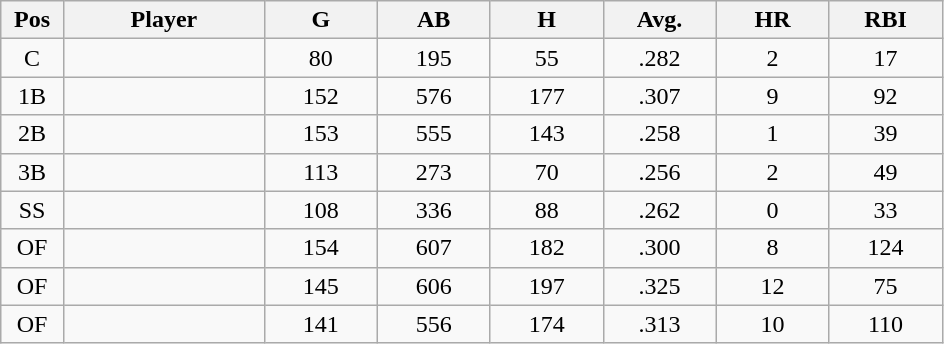<table class="wikitable sortable">
<tr>
<th bgcolor="#DDDDFF" width="5%">Pos</th>
<th bgcolor="#DDDDFF" width="16%">Player</th>
<th bgcolor="#DDDDFF" width="9%">G</th>
<th bgcolor="#DDDDFF" width="9%">AB</th>
<th bgcolor="#DDDDFF" width="9%">H</th>
<th bgcolor="#DDDDFF" width="9%">Avg.</th>
<th bgcolor="#DDDDFF" width="9%">HR</th>
<th bgcolor="#DDDDFF" width="9%">RBI</th>
</tr>
<tr align="center">
<td>C</td>
<td></td>
<td>80</td>
<td>195</td>
<td>55</td>
<td>.282</td>
<td>2</td>
<td>17</td>
</tr>
<tr align="center">
<td>1B</td>
<td></td>
<td>152</td>
<td>576</td>
<td>177</td>
<td>.307</td>
<td>9</td>
<td>92</td>
</tr>
<tr align="center">
<td>2B</td>
<td></td>
<td>153</td>
<td>555</td>
<td>143</td>
<td>.258</td>
<td>1</td>
<td>39</td>
</tr>
<tr align="center">
<td>3B</td>
<td></td>
<td>113</td>
<td>273</td>
<td>70</td>
<td>.256</td>
<td>2</td>
<td>49</td>
</tr>
<tr align="center">
<td>SS</td>
<td></td>
<td>108</td>
<td>336</td>
<td>88</td>
<td>.262</td>
<td>0</td>
<td>33</td>
</tr>
<tr align="center">
<td>OF</td>
<td></td>
<td>154</td>
<td>607</td>
<td>182</td>
<td>.300</td>
<td>8</td>
<td>124</td>
</tr>
<tr align="center">
<td>OF</td>
<td></td>
<td>145</td>
<td>606</td>
<td>197</td>
<td>.325</td>
<td>12</td>
<td>75</td>
</tr>
<tr align="center">
<td>OF</td>
<td></td>
<td>141</td>
<td>556</td>
<td>174</td>
<td>.313</td>
<td>10</td>
<td>110</td>
</tr>
</table>
